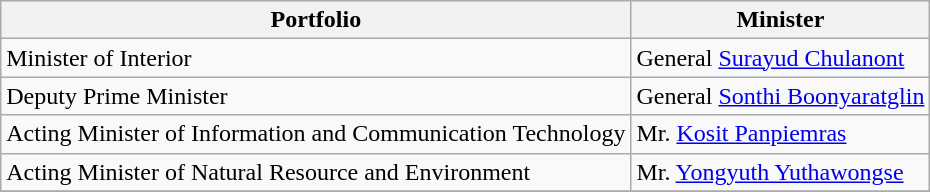<table class="wikitable">
<tr>
<th>Portfolio</th>
<th>Minister</th>
</tr>
<tr>
<td>Minister of Interior</td>
<td>General <a href='#'>Surayud Chulanont</a></td>
</tr>
<tr>
<td>Deputy Prime Minister</td>
<td>General <a href='#'>Sonthi Boonyaratglin</a></td>
</tr>
<tr>
<td>Acting Minister of Information and Communication Technology</td>
<td>Mr. <a href='#'>Kosit Panpiemras</a></td>
</tr>
<tr>
<td>Acting Minister of Natural Resource and Environment</td>
<td>Mr. <a href='#'>Yongyuth Yuthawongse</a></td>
</tr>
<tr>
</tr>
</table>
